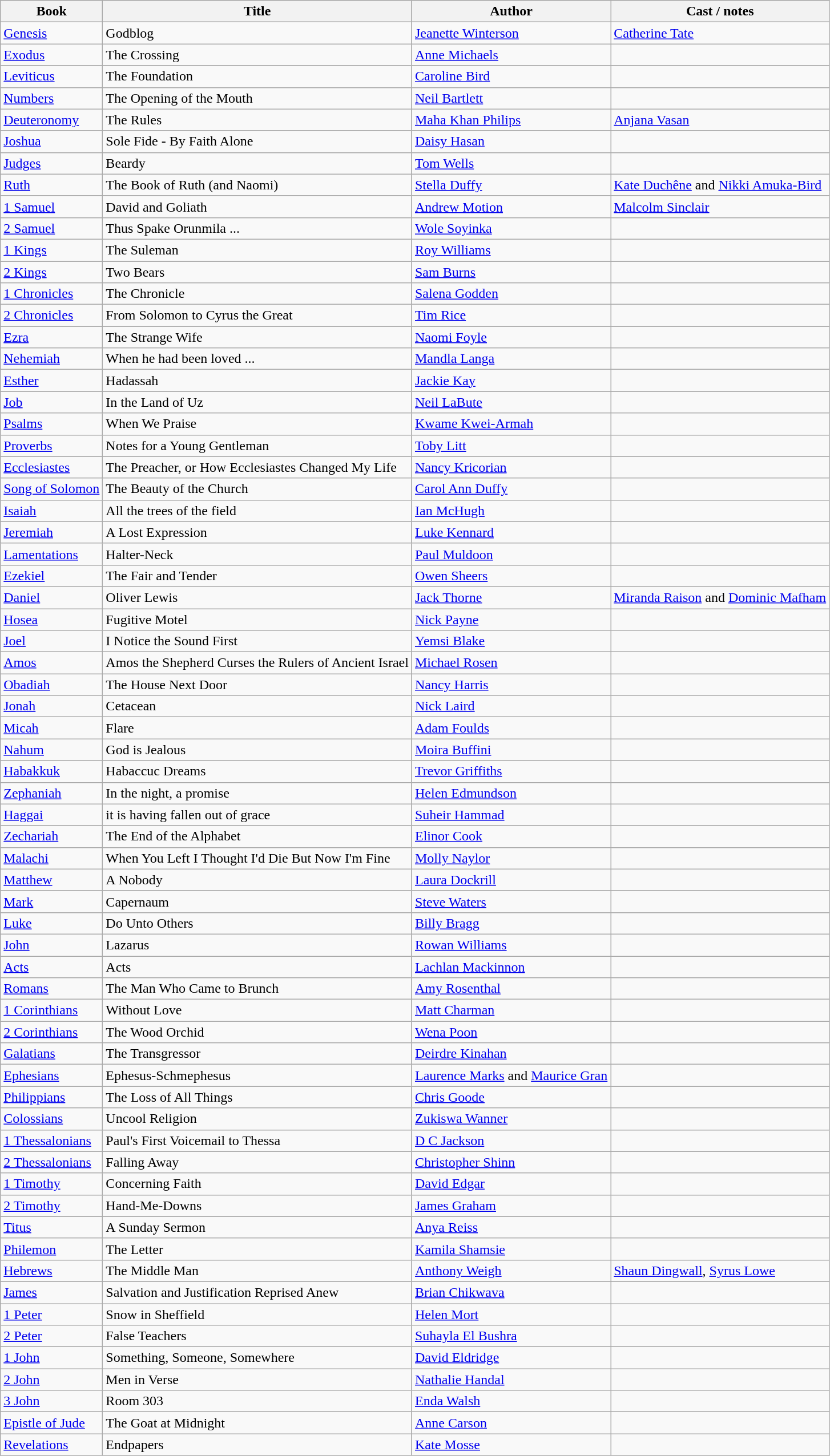<table class="wikitable">
<tr>
<th>Book</th>
<th>Title</th>
<th>Author</th>
<th>Cast / notes</th>
</tr>
<tr>
<td><a href='#'>Genesis</a></td>
<td>Godblog</td>
<td><a href='#'>Jeanette Winterson</a></td>
<td><a href='#'>Catherine Tate</a></td>
</tr>
<tr>
<td><a href='#'>Exodus</a></td>
<td>The Crossing</td>
<td><a href='#'>Anne Michaels</a></td>
<td></td>
</tr>
<tr>
<td><a href='#'>Leviticus</a></td>
<td>The Foundation</td>
<td><a href='#'>Caroline Bird</a></td>
<td></td>
</tr>
<tr>
<td><a href='#'>Numbers</a></td>
<td>The Opening of the Mouth</td>
<td><a href='#'>Neil Bartlett</a></td>
<td></td>
</tr>
<tr>
<td><a href='#'>Deuteronomy</a></td>
<td>The Rules</td>
<td><a href='#'>Maha Khan Philips</a></td>
<td><a href='#'>Anjana Vasan</a></td>
</tr>
<tr>
<td><a href='#'>Joshua</a></td>
<td>Sole Fide - By Faith Alone</td>
<td><a href='#'>Daisy Hasan</a></td>
<td></td>
</tr>
<tr>
<td><a href='#'>Judges</a></td>
<td>Beardy</td>
<td><a href='#'>Tom Wells</a></td>
<td></td>
</tr>
<tr>
<td><a href='#'>Ruth</a></td>
<td>The Book of Ruth (and Naomi)</td>
<td><a href='#'>Stella Duffy</a></td>
<td><a href='#'>Kate Duchêne</a> and <a href='#'>Nikki Amuka-Bird</a></td>
</tr>
<tr>
<td><a href='#'>1 Samuel</a></td>
<td>David and Goliath</td>
<td><a href='#'>Andrew Motion</a></td>
<td><a href='#'>Malcolm Sinclair</a></td>
</tr>
<tr>
<td><a href='#'>2 Samuel</a></td>
<td>Thus Spake Orunmila ...</td>
<td><a href='#'>Wole Soyinka</a></td>
<td></td>
</tr>
<tr>
<td><a href='#'>1 Kings</a></td>
<td>The Suleman</td>
<td><a href='#'>Roy Williams</a></td>
<td></td>
</tr>
<tr>
<td><a href='#'>2 Kings</a></td>
<td>Two Bears</td>
<td><a href='#'>Sam Burns</a></td>
<td></td>
</tr>
<tr>
<td><a href='#'>1 Chronicles</a></td>
<td>The Chronicle</td>
<td><a href='#'>Salena Godden</a></td>
<td></td>
</tr>
<tr>
<td><a href='#'>2 Chronicles</a></td>
<td>From Solomon to Cyrus the Great</td>
<td><a href='#'>Tim Rice</a></td>
<td></td>
</tr>
<tr>
<td><a href='#'>Ezra</a></td>
<td>The Strange Wife</td>
<td><a href='#'>Naomi Foyle</a></td>
<td></td>
</tr>
<tr>
<td><a href='#'>Nehemiah</a></td>
<td>When he had been loved ...</td>
<td><a href='#'>Mandla Langa</a></td>
<td></td>
</tr>
<tr>
<td><a href='#'>Esther</a></td>
<td>Hadassah</td>
<td><a href='#'>Jackie Kay</a></td>
<td></td>
</tr>
<tr>
<td><a href='#'>Job</a></td>
<td>In the Land of Uz</td>
<td><a href='#'>Neil LaBute</a></td>
<td></td>
</tr>
<tr>
<td><a href='#'>Psalms</a></td>
<td>When We Praise</td>
<td><a href='#'>Kwame Kwei-Armah</a></td>
<td></td>
</tr>
<tr>
<td><a href='#'>Proverbs</a></td>
<td>Notes for a Young Gentleman</td>
<td><a href='#'>Toby Litt</a></td>
<td></td>
</tr>
<tr>
<td><a href='#'>Ecclesiastes</a></td>
<td>The Preacher, or How Ecclesiastes Changed My Life</td>
<td><a href='#'>Nancy Kricorian</a></td>
<td></td>
</tr>
<tr>
<td><a href='#'>Song of Solomon</a></td>
<td>The Beauty of the Church</td>
<td><a href='#'>Carol Ann Duffy</a></td>
<td></td>
</tr>
<tr>
<td><a href='#'>Isaiah</a></td>
<td>All the trees of the field</td>
<td><a href='#'>Ian McHugh</a></td>
<td></td>
</tr>
<tr>
<td><a href='#'>Jeremiah</a></td>
<td>A Lost Expression</td>
<td><a href='#'>Luke Kennard</a></td>
<td></td>
</tr>
<tr>
<td><a href='#'>Lamentations</a></td>
<td>Halter-Neck</td>
<td><a href='#'>Paul Muldoon</a></td>
<td></td>
</tr>
<tr>
<td><a href='#'>Ezekiel</a></td>
<td>The Fair and Tender</td>
<td><a href='#'>Owen Sheers</a></td>
<td></td>
</tr>
<tr>
<td><a href='#'>Daniel</a></td>
<td>Oliver Lewis</td>
<td><a href='#'>Jack Thorne</a></td>
<td><a href='#'>Miranda Raison</a> and <a href='#'>Dominic Mafham</a></td>
</tr>
<tr>
<td><a href='#'>Hosea</a></td>
<td>Fugitive Motel</td>
<td><a href='#'>Nick Payne</a></td>
<td></td>
</tr>
<tr>
<td><a href='#'>Joel</a></td>
<td>I Notice the Sound First</td>
<td><a href='#'>Yemsi Blake</a></td>
<td></td>
</tr>
<tr>
<td><a href='#'>Amos</a></td>
<td>Amos the Shepherd Curses the Rulers of Ancient Israel</td>
<td><a href='#'>Michael Rosen</a></td>
<td></td>
</tr>
<tr>
<td><a href='#'>Obadiah</a></td>
<td>The House Next Door</td>
<td><a href='#'>Nancy Harris</a></td>
<td></td>
</tr>
<tr>
<td><a href='#'>Jonah</a></td>
<td>Cetacean</td>
<td><a href='#'>Nick Laird</a></td>
<td></td>
</tr>
<tr>
<td><a href='#'>Micah</a></td>
<td>Flare</td>
<td><a href='#'>Adam Foulds</a></td>
<td></td>
</tr>
<tr>
<td><a href='#'>Nahum</a></td>
<td>God is Jealous</td>
<td><a href='#'>Moira Buffini</a></td>
<td></td>
</tr>
<tr>
<td><a href='#'>Habakkuk</a></td>
<td>Habaccuc Dreams</td>
<td><a href='#'>Trevor Griffiths</a></td>
<td></td>
</tr>
<tr>
<td><a href='#'>Zephaniah</a></td>
<td>In the night, a promise</td>
<td><a href='#'>Helen Edmundson</a></td>
<td></td>
</tr>
<tr>
<td><a href='#'>Haggai</a></td>
<td>it is having fallen out of grace</td>
<td><a href='#'>Suheir Hammad</a></td>
<td></td>
</tr>
<tr>
<td><a href='#'>Zechariah</a></td>
<td>The End of the Alphabet</td>
<td><a href='#'>Elinor Cook</a></td>
<td></td>
</tr>
<tr>
<td><a href='#'>Malachi</a></td>
<td>When You Left I Thought I'd Die But Now I'm Fine</td>
<td><a href='#'>Molly Naylor</a></td>
<td></td>
</tr>
<tr>
<td><a href='#'>Matthew</a></td>
<td>A Nobody</td>
<td><a href='#'>Laura Dockrill</a></td>
<td></td>
</tr>
<tr>
<td><a href='#'>Mark</a></td>
<td>Capernaum</td>
<td><a href='#'>Steve Waters</a></td>
<td></td>
</tr>
<tr>
<td><a href='#'>Luke</a></td>
<td>Do Unto Others</td>
<td><a href='#'>Billy Bragg</a></td>
<td></td>
</tr>
<tr>
<td><a href='#'>John</a></td>
<td>Lazarus</td>
<td><a href='#'>Rowan Williams</a></td>
<td></td>
</tr>
<tr>
<td><a href='#'>Acts</a></td>
<td>Acts</td>
<td><a href='#'>Lachlan Mackinnon</a></td>
<td></td>
</tr>
<tr>
<td><a href='#'>Romans</a></td>
<td>The Man Who Came to Brunch</td>
<td><a href='#'>Amy Rosenthal</a></td>
<td></td>
</tr>
<tr>
<td><a href='#'>1 Corinthians</a></td>
<td>Without Love</td>
<td><a href='#'>Matt Charman</a></td>
<td></td>
</tr>
<tr>
<td><a href='#'>2 Corinthians</a></td>
<td>The Wood Orchid</td>
<td><a href='#'>Wena Poon</a></td>
<td></td>
</tr>
<tr>
<td><a href='#'>Galatians</a></td>
<td>The Transgressor</td>
<td><a href='#'>Deirdre Kinahan</a></td>
<td></td>
</tr>
<tr>
<td><a href='#'>Ephesians</a></td>
<td>Ephesus-Schmephesus</td>
<td><a href='#'>Laurence Marks</a> and <a href='#'>Maurice Gran</a></td>
<td></td>
</tr>
<tr>
<td><a href='#'>Philippians</a></td>
<td>The Loss of All Things</td>
<td><a href='#'>Chris Goode</a></td>
<td></td>
</tr>
<tr>
<td><a href='#'>Colossians</a></td>
<td>Uncool Religion</td>
<td><a href='#'>Zukiswa Wanner</a></td>
<td></td>
</tr>
<tr>
<td><a href='#'>1 Thessalonians</a></td>
<td>Paul's First Voicemail to Thessa</td>
<td><a href='#'>D C Jackson</a></td>
<td></td>
</tr>
<tr>
<td><a href='#'>2 Thessalonians</a></td>
<td>Falling Away</td>
<td><a href='#'>Christopher Shinn</a></td>
<td></td>
</tr>
<tr>
<td><a href='#'>1 Timothy</a></td>
<td>Concerning Faith</td>
<td><a href='#'>David Edgar</a></td>
<td></td>
</tr>
<tr>
<td><a href='#'>2 Timothy</a></td>
<td>Hand-Me-Downs</td>
<td><a href='#'>James Graham</a></td>
<td></td>
</tr>
<tr>
<td><a href='#'>Titus</a></td>
<td>A Sunday Sermon</td>
<td><a href='#'>Anya Reiss</a></td>
<td></td>
</tr>
<tr>
<td><a href='#'>Philemon</a></td>
<td>The Letter</td>
<td><a href='#'>Kamila Shamsie</a></td>
<td></td>
</tr>
<tr>
<td><a href='#'>Hebrews</a></td>
<td>The Middle Man</td>
<td><a href='#'>Anthony Weigh</a></td>
<td><a href='#'>Shaun Dingwall</a>, <a href='#'>Syrus Lowe</a></td>
</tr>
<tr>
<td><a href='#'>James</a></td>
<td>Salvation and Justification Reprised Anew</td>
<td><a href='#'>Brian Chikwava</a></td>
<td></td>
</tr>
<tr>
<td><a href='#'>1 Peter</a></td>
<td>Snow in Sheffield</td>
<td><a href='#'>Helen Mort</a></td>
<td></td>
</tr>
<tr>
<td><a href='#'>2 Peter</a></td>
<td>False Teachers</td>
<td><a href='#'>Suhayla El Bushra</a></td>
<td></td>
</tr>
<tr>
<td><a href='#'>1 John</a></td>
<td>Something, Someone, Somewhere</td>
<td><a href='#'>David Eldridge</a></td>
<td></td>
</tr>
<tr>
<td><a href='#'>2 John</a></td>
<td>Men in Verse</td>
<td><a href='#'>Nathalie Handal</a></td>
<td></td>
</tr>
<tr>
<td><a href='#'>3 John</a></td>
<td>Room 303</td>
<td><a href='#'>Enda Walsh</a></td>
<td></td>
</tr>
<tr>
<td><a href='#'>Epistle of Jude</a></td>
<td>The Goat at Midnight</td>
<td><a href='#'>Anne Carson</a></td>
<td></td>
</tr>
<tr>
<td><a href='#'>Revelations</a></td>
<td>Endpapers</td>
<td><a href='#'>Kate Mosse</a></td>
<td></td>
</tr>
</table>
